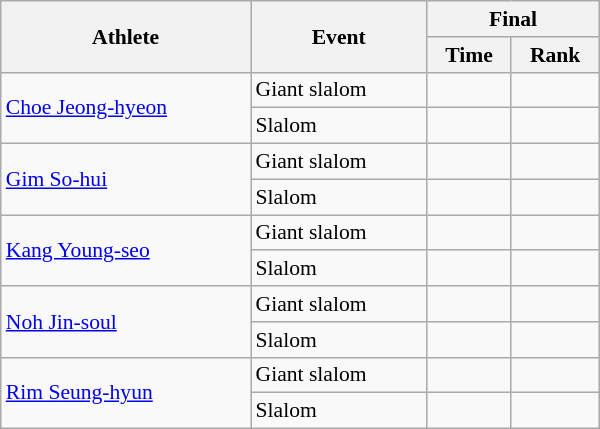<table class="wikitable" style="font-size:90%; text-align:center; width:400px">
<tr>
<th rowspan="2">Athlete</th>
<th rowspan="2">Event</th>
<th colspan="2">Final</th>
</tr>
<tr>
<th>Time</th>
<th>Rank</th>
</tr>
<tr>
<td align=left rowspan=2><a href='#'>Choe Jeong-hyeon</a></td>
<td align=left>Giant slalom</td>
<td></td>
<td></td>
</tr>
<tr>
<td align=left>Slalom</td>
<td></td>
<td></td>
</tr>
<tr>
<td align=left rowspan=2><a href='#'>Gim So-hui</a></td>
<td align=left>Giant slalom</td>
<td></td>
<td></td>
</tr>
<tr>
<td align=left>Slalom</td>
<td></td>
<td></td>
</tr>
<tr>
<td align=left rowspan=2><a href='#'>Kang Young-seo</a></td>
<td align=left>Giant slalom</td>
<td></td>
<td></td>
</tr>
<tr>
<td align=left>Slalom</td>
<td></td>
<td></td>
</tr>
<tr>
<td align=left rowspan=2><a href='#'>Noh Jin-soul</a></td>
<td align=left>Giant slalom</td>
<td></td>
<td></td>
</tr>
<tr>
<td align=left>Slalom</td>
<td></td>
<td></td>
</tr>
<tr>
<td align=left rowspan=2><a href='#'>Rim Seung-hyun</a></td>
<td align=left>Giant slalom</td>
<td></td>
<td></td>
</tr>
<tr>
<td align=left>Slalom</td>
<td></td>
<td></td>
</tr>
</table>
